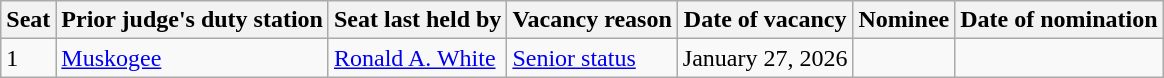<table class=wikitable>
<tr>
<th>Seat</th>
<th>Prior judge's duty station</th>
<th>Seat last held by</th>
<th>Vacancy reason</th>
<th>Date of vacancy</th>
<th>Nominee</th>
<th>Date of nomination</th>
</tr>
<tr>
<td>1</td>
<td><a href='#'>Muskogee</a></td>
<td><a href='#'>Ronald A. White</a></td>
<td><a href='#'>Senior status</a></td>
<td>January 27, 2026</td>
<td align="center"></td>
<td align="center"></td>
</tr>
</table>
